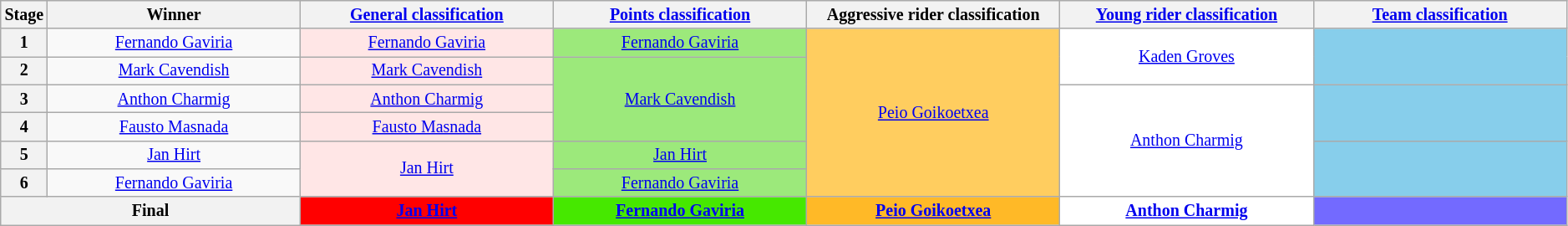<table class="wikitable" style="text-align: center; font-size:smaller;">
<tr style="background:#efefef;">
<th style="width:1%;">Stage</th>
<th style="width:16.5%;">Winner</th>
<th style="width:16.5%;"><a href='#'>General classification</a><br></th>
<th style="width:16.5%;"><a href='#'>Points classification</a><br></th>
<th style="width:16.5%;">Aggressive rider classification<br></th>
<th style="width:16.5%;"><a href='#'>Young rider classification</a><br></th>
<th style="width:16.5%;"><a href='#'>Team classification</a></th>
</tr>
<tr>
<th>1</th>
<td><a href='#'>Fernando Gaviria</a></td>
<td style="background:#FFE6E6;"><a href='#'>Fernando Gaviria</a></td>
<td style="background:#9CE97B;"><a href='#'>Fernando Gaviria</a></td>
<td style="background:#FFCD5F;" rowspan="6"><a href='#'>Peio Goikoetxea</a></td>
<td style="background:white;" rowspan="2"><a href='#'>Kaden Groves</a></td>
<td style="background:skyblue;" rowspan="2"></td>
</tr>
<tr>
<th>2</th>
<td><a href='#'>Mark Cavendish</a></td>
<td style="background:#FFE6E6;"><a href='#'>Mark Cavendish</a></td>
<td style="background:#9CE97B;" rowspan="3"><a href='#'>Mark Cavendish</a></td>
</tr>
<tr>
<th>3</th>
<td><a href='#'>Anthon Charmig</a></td>
<td style="background:#FFE6E6;"><a href='#'>Anthon Charmig</a></td>
<td style="background:white;" rowspan="4"><a href='#'>Anthon Charmig</a></td>
<td style="background:skyblue;" rowspan="2"></td>
</tr>
<tr>
<th>4</th>
<td><a href='#'>Fausto Masnada</a></td>
<td style="background:#FFE6E6;"><a href='#'>Fausto Masnada</a></td>
</tr>
<tr>
<th>5</th>
<td><a href='#'>Jan Hirt</a></td>
<td style="background:#FFE6E6;" rowspan="2"><a href='#'>Jan Hirt</a></td>
<td style="background:#9CE97B;"><a href='#'>Jan Hirt</a></td>
<td style="background:skyblue;" rowspan="2"></td>
</tr>
<tr>
<th>6</th>
<td><a href='#'>Fernando Gaviria</a></td>
<td style="background:#9CE97B;"><a href='#'>Fernando Gaviria</a></td>
</tr>
<tr>
<th colspan="2">Final</th>
<th style="background:red;"><a href='#'>Jan Hirt</a></th>
<th style="background:#46E800;"><a href='#'>Fernando Gaviria</a></th>
<th style="background:#FFB927;"><a href='#'>Peio Goikoetxea</a></th>
<th style="background:white;"><a href='#'>Anthon Charmig</a></th>
<th style="background:#736aff;"></th>
</tr>
</table>
